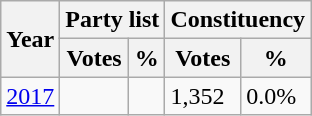<table class="wikitable">
<tr>
<th rowspan="2">Year</th>
<th colspan="2">Party list</th>
<th colspan="2"><strong>Constituency</strong></th>
</tr>
<tr>
<th>Votes</th>
<th>%</th>
<th>Votes</th>
<th>%</th>
</tr>
<tr>
<td><a href='#'>2017</a></td>
<td></td>
<td></td>
<td>1,352</td>
<td>0.0%</td>
</tr>
</table>
